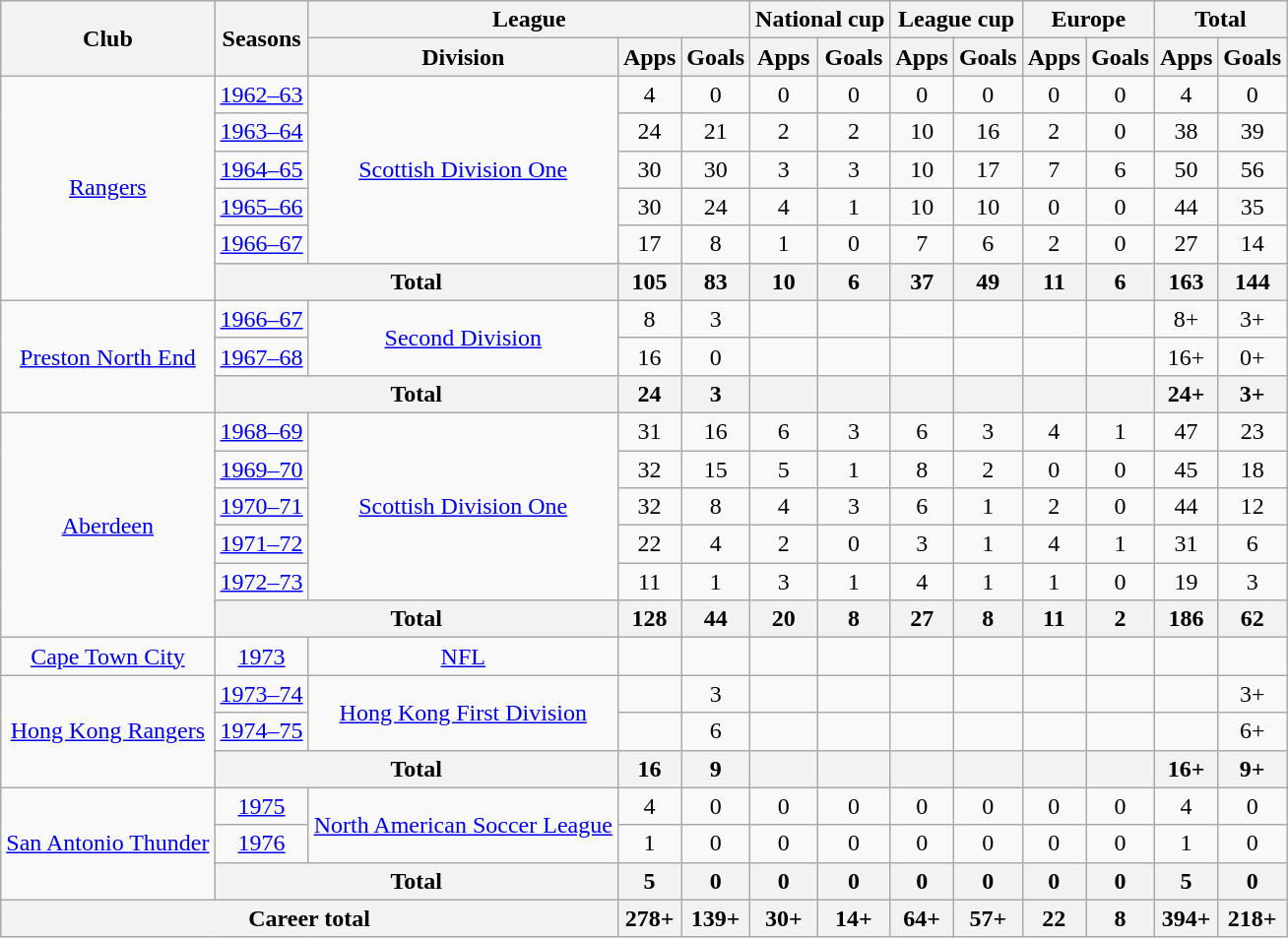<table class="wikitable" style="text-align:center">
<tr>
<th rowspan="2">Club</th>
<th rowspan="2">Seasons</th>
<th colspan="3">League</th>
<th colspan="2">National cup</th>
<th colspan="2">League cup</th>
<th colspan="2">Europe</th>
<th colspan="2">Total</th>
</tr>
<tr>
<th>Division</th>
<th>Apps</th>
<th>Goals</th>
<th>Apps</th>
<th>Goals</th>
<th>Apps</th>
<th>Goals</th>
<th>Apps</th>
<th>Goals</th>
<th>Apps</th>
<th>Goals</th>
</tr>
<tr>
<td rowspan="6"><a href='#'>Rangers</a></td>
<td><a href='#'>1962–63</a></td>
<td rowspan="5"><a href='#'>Scottish Division One</a></td>
<td>4</td>
<td>0</td>
<td>0</td>
<td>0</td>
<td>0</td>
<td>0</td>
<td>0</td>
<td>0</td>
<td>4</td>
<td>0</td>
</tr>
<tr>
<td><a href='#'>1963–64</a></td>
<td>24</td>
<td>21</td>
<td>2</td>
<td>2</td>
<td>10</td>
<td>16</td>
<td>2</td>
<td>0</td>
<td>38</td>
<td>39</td>
</tr>
<tr>
<td><a href='#'>1964–65</a></td>
<td>30</td>
<td>30</td>
<td>3</td>
<td>3</td>
<td>10</td>
<td>17</td>
<td>7</td>
<td>6</td>
<td>50</td>
<td>56</td>
</tr>
<tr>
<td><a href='#'>1965–66</a></td>
<td>30</td>
<td>24</td>
<td>4</td>
<td>1</td>
<td>10</td>
<td>10</td>
<td>0</td>
<td>0</td>
<td>44</td>
<td>35</td>
</tr>
<tr>
<td><a href='#'>1966–67</a></td>
<td>17</td>
<td>8</td>
<td>1</td>
<td>0</td>
<td>7</td>
<td>6</td>
<td>2</td>
<td>0</td>
<td>27</td>
<td>14</td>
</tr>
<tr>
<th colspan="2">Total</th>
<th>105</th>
<th>83</th>
<th>10</th>
<th>6</th>
<th>37</th>
<th>49</th>
<th>11</th>
<th>6</th>
<th>163</th>
<th>144</th>
</tr>
<tr>
<td rowspan="3"><a href='#'>Preston North End</a></td>
<td><a href='#'>1966–67</a></td>
<td rowspan="2"><a href='#'>Second Division</a></td>
<td>8</td>
<td>3</td>
<td></td>
<td></td>
<td></td>
<td></td>
<td></td>
<td></td>
<td>8+</td>
<td>3+</td>
</tr>
<tr>
<td><a href='#'>1967–68</a></td>
<td>16</td>
<td>0</td>
<td></td>
<td></td>
<td></td>
<td></td>
<td></td>
<td></td>
<td>16+</td>
<td>0+</td>
</tr>
<tr>
<th colspan="2">Total</th>
<th>24</th>
<th>3</th>
<th></th>
<th></th>
<th></th>
<th></th>
<th></th>
<th></th>
<th>24+</th>
<th>3+</th>
</tr>
<tr>
<td rowspan="6"><a href='#'>Aberdeen</a></td>
<td><a href='#'>1968–69</a></td>
<td rowspan="5"><a href='#'>Scottish Division One</a></td>
<td>31</td>
<td>16</td>
<td>6</td>
<td>3</td>
<td>6</td>
<td>3</td>
<td>4</td>
<td>1</td>
<td>47</td>
<td>23</td>
</tr>
<tr>
<td><a href='#'>1969–70</a></td>
<td>32</td>
<td>15</td>
<td>5</td>
<td>1</td>
<td>8</td>
<td>2</td>
<td>0</td>
<td>0</td>
<td>45</td>
<td>18</td>
</tr>
<tr>
<td><a href='#'>1970–71</a></td>
<td>32</td>
<td>8</td>
<td>4</td>
<td>3</td>
<td>6</td>
<td>1</td>
<td>2</td>
<td>0</td>
<td>44</td>
<td>12</td>
</tr>
<tr>
<td><a href='#'>1971–72</a></td>
<td>22</td>
<td>4</td>
<td>2</td>
<td>0</td>
<td>3</td>
<td>1</td>
<td>4</td>
<td>1</td>
<td>31</td>
<td>6</td>
</tr>
<tr>
<td><a href='#'>1972–73</a></td>
<td>11</td>
<td>1</td>
<td>3</td>
<td>1</td>
<td>4</td>
<td>1</td>
<td>1</td>
<td>0</td>
<td>19</td>
<td>3</td>
</tr>
<tr>
<th colspan="2">Total</th>
<th>128</th>
<th>44</th>
<th>20</th>
<th>8</th>
<th>27</th>
<th>8</th>
<th>11</th>
<th>2</th>
<th>186</th>
<th>62</th>
</tr>
<tr>
<td><a href='#'>Cape Town City</a></td>
<td><a href='#'>1973</a></td>
<td><a href='#'>NFL</a></td>
<td></td>
<td></td>
<td></td>
<td></td>
<td></td>
<td></td>
<td></td>
<td></td>
<td></td>
<td></td>
</tr>
<tr>
<td rowspan="3"><a href='#'>Hong Kong Rangers</a></td>
<td><a href='#'>1973–74</a></td>
<td rowspan="2"><a href='#'>Hong Kong First Division</a></td>
<td></td>
<td>3</td>
<td></td>
<td></td>
<td></td>
<td></td>
<td></td>
<td></td>
<td></td>
<td>3+</td>
</tr>
<tr>
<td><a href='#'>1974–75</a></td>
<td></td>
<td>6</td>
<td></td>
<td></td>
<td></td>
<td></td>
<td></td>
<td></td>
<td></td>
<td>6+</td>
</tr>
<tr>
<th colspan="2">Total</th>
<th>16</th>
<th>9</th>
<th></th>
<th></th>
<th></th>
<th></th>
<th></th>
<th></th>
<th>16+</th>
<th>9+</th>
</tr>
<tr>
<td rowspan="3"><a href='#'>San Antonio Thunder</a></td>
<td><a href='#'>1975</a></td>
<td rowspan="2"><a href='#'>North American Soccer League</a></td>
<td>4</td>
<td>0</td>
<td>0</td>
<td>0</td>
<td>0</td>
<td>0</td>
<td>0</td>
<td>0</td>
<td>4</td>
<td>0</td>
</tr>
<tr>
<td><a href='#'>1976</a></td>
<td>1</td>
<td>0</td>
<td>0</td>
<td>0</td>
<td>0</td>
<td>0</td>
<td>0</td>
<td>0</td>
<td>1</td>
<td>0</td>
</tr>
<tr>
<th colspan="2">Total</th>
<th>5</th>
<th>0</th>
<th>0</th>
<th>0</th>
<th>0</th>
<th>0</th>
<th>0</th>
<th>0</th>
<th>5</th>
<th>0</th>
</tr>
<tr>
<th colspan="3">Career total</th>
<th>278+</th>
<th>139+</th>
<th>30+</th>
<th>14+</th>
<th>64+</th>
<th>57+</th>
<th>22</th>
<th>8</th>
<th>394+</th>
<th>218+</th>
</tr>
</table>
